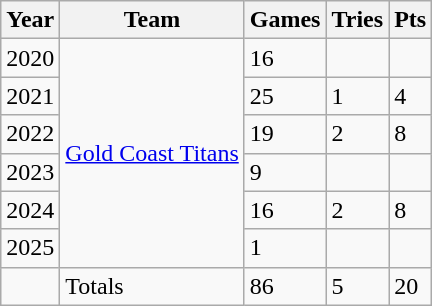<table class="wikitable">
<tr>
<th>Year</th>
<th>Team</th>
<th>Games</th>
<th>Tries</th>
<th>Pts</th>
</tr>
<tr>
<td>2020</td>
<td rowspan="6"> <a href='#'>Gold Coast Titans</a></td>
<td>16</td>
<td></td>
<td></td>
</tr>
<tr>
<td>2021</td>
<td>25</td>
<td>1</td>
<td>4</td>
</tr>
<tr>
<td>2022</td>
<td>19</td>
<td>2</td>
<td>8</td>
</tr>
<tr>
<td>2023</td>
<td>9</td>
<td></td>
<td></td>
</tr>
<tr>
<td>2024</td>
<td>16</td>
<td>2</td>
<td>8</td>
</tr>
<tr>
<td>2025</td>
<td>1</td>
<td></td>
<td></td>
</tr>
<tr>
<td></td>
<td>Totals</td>
<td>86</td>
<td>5</td>
<td>20</td>
</tr>
</table>
